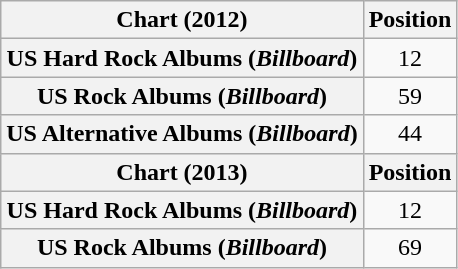<table class="wikitable sortable plainrowheaders" style="text-align:center">
<tr>
<th>Chart (2012)</th>
<th>Position</th>
</tr>
<tr>
<th scope="row">US Hard Rock Albums (<em>Billboard</em>)</th>
<td>12</td>
</tr>
<tr>
<th scope="row">US Rock Albums (<em>Billboard</em>)</th>
<td>59</td>
</tr>
<tr>
<th scope="row">US Alternative Albums (<em>Billboard</em>)</th>
<td>44</td>
</tr>
<tr>
<th>Chart (2013)</th>
<th>Position</th>
</tr>
<tr>
<th scope="row">US Hard Rock Albums (<em>Billboard</em>)</th>
<td>12</td>
</tr>
<tr>
<th scope="row">US Rock Albums (<em>Billboard</em>)</th>
<td>69</td>
</tr>
</table>
